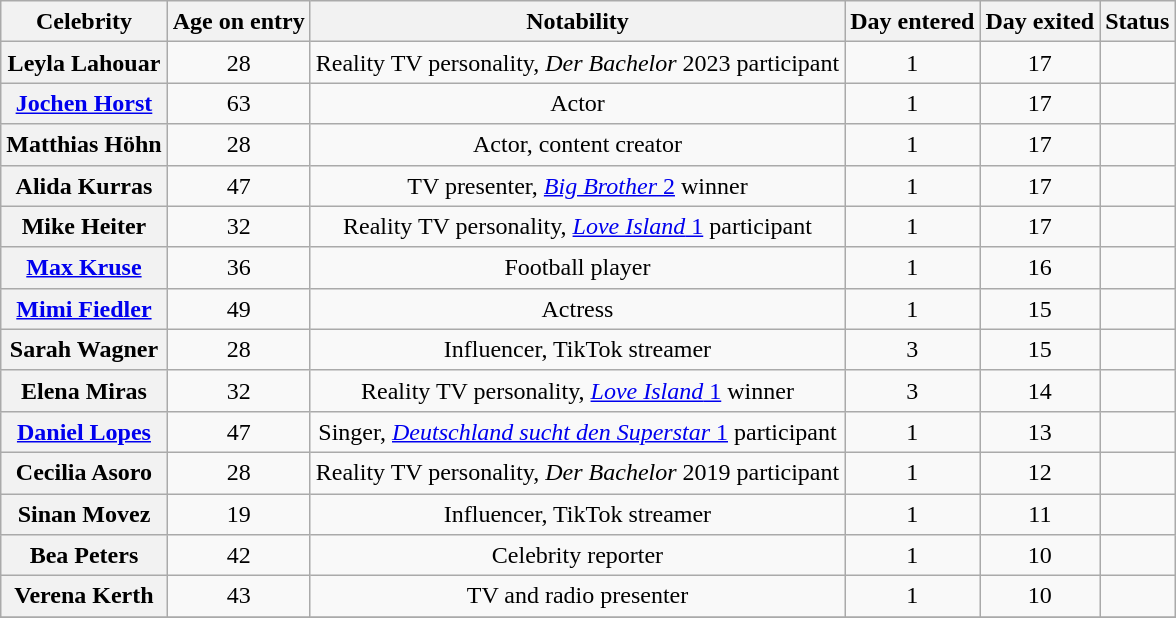<table class="wikitable sortable" style="text-align:center; line-height:20px; width:auto;">
<tr>
<th scope="col">Celebrity</th>
<th scope="col">Age on entry</th>
<th scope="col">Notability</th>
<th scope="col">Day entered</th>
<th scope="col">Day exited</th>
<th scope="col">Status</th>
</tr>
<tr>
<th>Leyla Lahouar</th>
<td>28</td>
<td>Reality TV personality, <em>Der Bachelor</em> 2023 participant</td>
<td>1</td>
<td>17</td>
<td></td>
</tr>
<tr>
<th><a href='#'>Jochen Horst</a></th>
<td>63</td>
<td>Actor</td>
<td>1</td>
<td>17</td>
<td></td>
</tr>
<tr>
<th>Matthias Höhn</th>
<td>28</td>
<td>Actor, content creator</td>
<td>1</td>
<td>17</td>
<td></td>
</tr>
<tr>
<th>Alida Kurras</th>
<td>47</td>
<td>TV presenter, <a href='#'><em>Big Brother</em> 2</a> winner</td>
<td>1</td>
<td>17</td>
<td></td>
</tr>
<tr>
<th>Mike Heiter</th>
<td>32</td>
<td>Reality TV personality, <a href='#'><em>Love Island</em> 1</a> participant</td>
<td>1</td>
<td>17</td>
<td></td>
</tr>
<tr>
<th><a href='#'>Max Kruse</a></th>
<td>36</td>
<td>Football player</td>
<td>1</td>
<td>16</td>
<td></td>
</tr>
<tr>
<th><a href='#'>Mimi Fiedler</a></th>
<td>49</td>
<td>Actress</td>
<td>1</td>
<td>15</td>
<td></td>
</tr>
<tr>
<th>Sarah Wagner</th>
<td>28</td>
<td>Influencer, TikTok streamer</td>
<td>3</td>
<td>15</td>
<td></td>
</tr>
<tr>
<th>Elena Miras</th>
<td>32</td>
<td>Reality TV personality, <a href='#'><em>Love Island</em> 1</a> winner</td>
<td>3</td>
<td>14</td>
<td></td>
</tr>
<tr>
<th><a href='#'>Daniel Lopes</a></th>
<td>47</td>
<td>Singer, <a href='#'><em>Deutschland sucht den Superstar</em> 1</a> participant</td>
<td>1</td>
<td>13</td>
<td></td>
</tr>
<tr>
<th>Cecilia Asoro</th>
<td>28</td>
<td>Reality TV personality, <em>Der Bachelor</em> 2019 participant</td>
<td>1</td>
<td>12</td>
<td></td>
</tr>
<tr>
<th>Sinan Movez</th>
<td>19</td>
<td>Influencer, TikTok streamer</td>
<td>1</td>
<td>11</td>
<td></td>
</tr>
<tr>
<th>Bea Peters</th>
<td>42</td>
<td>Celebrity reporter</td>
<td>1</td>
<td>10</td>
<td></td>
</tr>
<tr>
<th>Verena Kerth</th>
<td>43</td>
<td>TV and radio presenter</td>
<td>1</td>
<td>10</td>
<td></td>
</tr>
<tr>
</tr>
</table>
